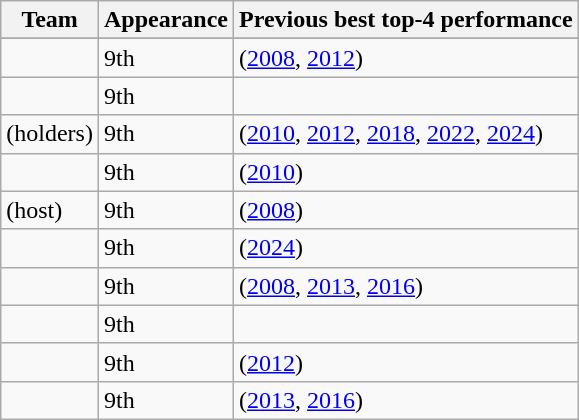<table class="wikitable sortable" style="text-align: left;">
<tr>
<th>Team</th>
<th data-sort-type="number">Appearance</th>
<th>Previous best top-4 performance</th>
</tr>
<tr>
</tr>
<tr>
<td></td>
<td>9th</td>
<td> (<a href='#'>2008</a>, <a href='#'>2012</a>)</td>
</tr>
<tr>
<td></td>
<td>9th</td>
<td></td>
</tr>
<tr>
<td> (holders)</td>
<td>9th</td>
<td> (<a href='#'>2010</a>, <a href='#'>2012</a>, <a href='#'>2018</a>, <a href='#'>2022</a>, <a href='#'>2024</a>)</td>
</tr>
<tr>
<td></td>
<td>9th</td>
<td> (<a href='#'>2010</a>)</td>
</tr>
<tr>
<td> (host)</td>
<td>9th</td>
<td> (<a href='#'>2008</a>)</td>
</tr>
<tr>
<td></td>
<td>9th</td>
<td> (<a href='#'>2024</a>)</td>
</tr>
<tr>
<td></td>
<td>9th</td>
<td> (<a href='#'>2008</a>, <a href='#'>2013</a>, <a href='#'>2016</a>)</td>
</tr>
<tr>
<td></td>
<td>9th</td>
<td></td>
</tr>
<tr>
<td></td>
<td>9th</td>
<td> (<a href='#'>2012</a>)</td>
</tr>
<tr>
<td></td>
<td>9th</td>
<td> (<a href='#'>2013</a>, <a href='#'>2016</a>)</td>
</tr>
</table>
